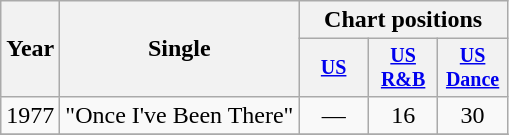<table class="wikitable" style="text-align:center;">
<tr>
<th rowspan="2">Year</th>
<th rowspan="2">Single</th>
<th colspan="3">Chart positions</th>
</tr>
<tr style="font-size:smaller;">
<th width="40"><a href='#'>US</a></th>
<th width="40"><a href='#'>US<br>R&B</a></th>
<th width="40"><a href='#'>US<br>Dance</a></th>
</tr>
<tr>
<td rowspan="1">1977</td>
<td align="left">"Once I've Been There"</td>
<td>—</td>
<td>16</td>
<td>30</td>
</tr>
<tr>
</tr>
</table>
